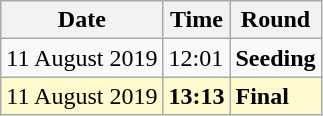<table class="wikitable">
<tr>
<th>Date</th>
<th>Time</th>
<th>Round</th>
</tr>
<tr>
<td>11 August 2019</td>
<td>12:01</td>
<td><strong>Seeding</strong></td>
</tr>
<tr style=background:lemonchiffon>
<td>11 August 2019</td>
<td><strong>13:13</strong></td>
<td><strong>Final</strong></td>
</tr>
</table>
